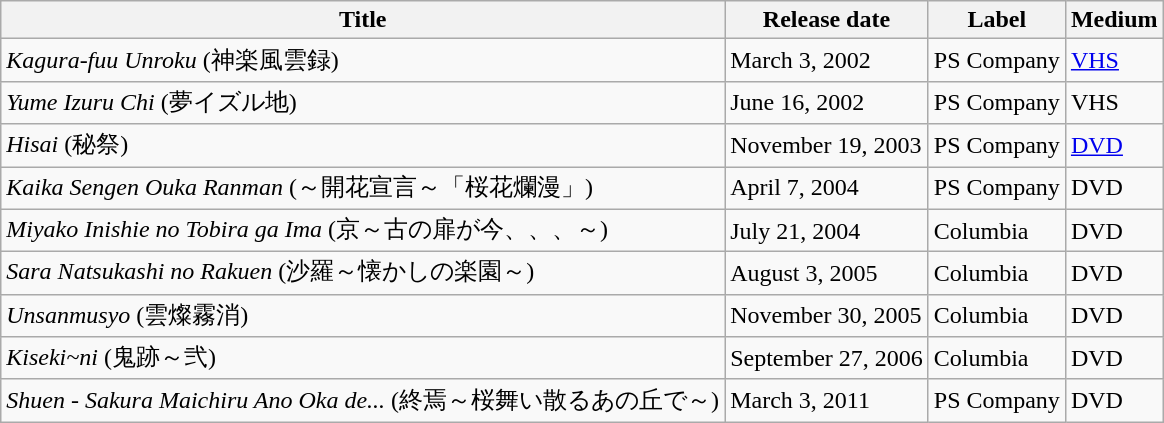<table class="wikitable">
<tr>
<th>Title</th>
<th>Release date</th>
<th>Label</th>
<th>Medium</th>
</tr>
<tr>
<td><em>Kagura-fuu Unroku</em> (神楽風雲録)</td>
<td>March 3, 2002</td>
<td>PS Company</td>
<td><a href='#'>VHS</a></td>
</tr>
<tr>
<td><em>Yume Izuru Chi</em> (夢イズル地)</td>
<td>June 16, 2002</td>
<td>PS Company</td>
<td>VHS</td>
</tr>
<tr>
<td><em>Hisai</em> (秘祭)</td>
<td>November 19, 2003</td>
<td>PS Company</td>
<td><a href='#'>DVD</a></td>
</tr>
<tr>
<td><em>Kaika Sengen Ouka Ranman</em> (～開花宣言～「桜花爛漫」)</td>
<td>April 7, 2004</td>
<td>PS Company</td>
<td>DVD</td>
</tr>
<tr>
<td><em>Miyako Inishie no Tobira ga Ima</em> (京～古の扉が今、、、～)</td>
<td>July 21, 2004</td>
<td>Columbia</td>
<td>DVD</td>
</tr>
<tr>
<td><em>Sara Natsukashi no Rakuen</em> (沙羅～懐かしの楽園～)</td>
<td>August 3, 2005</td>
<td>Columbia</td>
<td>DVD</td>
</tr>
<tr>
<td><em>Unsanmusyo</em> (雲燦霧消)</td>
<td>November 30, 2005</td>
<td>Columbia</td>
<td>DVD</td>
</tr>
<tr>
<td><em>Kiseki~ni</em> (鬼跡～弐)</td>
<td>September 27, 2006</td>
<td>Columbia</td>
<td>DVD</td>
</tr>
<tr>
<td><em>Shuen - Sakura Maichiru Ano Oka de...</em> (終焉～桜舞い散るあの丘で～)</td>
<td>March 3, 2011</td>
<td>PS Company</td>
<td>DVD</td>
</tr>
</table>
